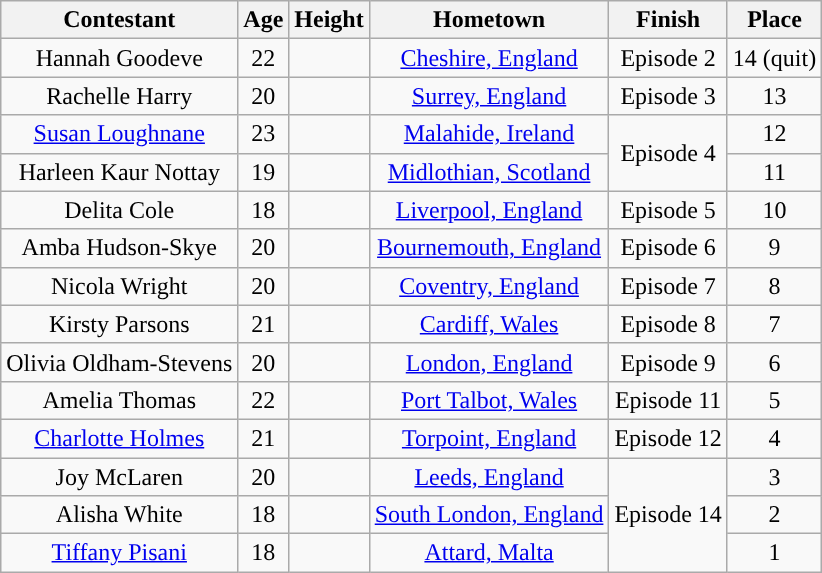<table class="wikitable sortable" style="text-align:center;">
<tr>
<th>Contestant</th>
<th>Age</th>
<th>Height</th>
<th>Hometown</th>
<th>Finish</th>
<th>Place</th>
</tr>
<tr>
<td>Hannah Goodeve</td>
<td>22</td>
<td></td>
<td><a href='#'>Cheshire, England</a></td>
<td>Episode 2</td>
<td>14 (quit)</td>
</tr>
<tr>
<td>Rachelle Harry</td>
<td>20</td>
<td></td>
<td><a href='#'>Surrey, England</a></td>
<td>Episode 3</td>
<td>13</td>
</tr>
<tr>
<td><a href='#'>Susan Loughnane</a></td>
<td>23</td>
<td></td>
<td><a href='#'>Malahide, Ireland</a></td>
<td rowspan="2">Episode 4</td>
<td>12</td>
</tr>
<tr>
<td>Harleen Kaur Nottay</td>
<td>19</td>
<td></td>
<td><a href='#'>Midlothian, Scotland</a></td>
<td>11</td>
</tr>
<tr>
<td>Delita Cole</td>
<td>18</td>
<td></td>
<td><a href='#'>Liverpool, England</a></td>
<td>Episode 5</td>
<td>10</td>
</tr>
<tr>
<td>Amba Hudson-Skye</td>
<td>20</td>
<td></td>
<td><a href='#'>Bournemouth, England</a></td>
<td>Episode 6</td>
<td>9</td>
</tr>
<tr>
<td>Nicola Wright</td>
<td>20</td>
<td></td>
<td><a href='#'>Coventry, England</a></td>
<td>Episode 7</td>
<td>8</td>
</tr>
<tr>
<td>Kirsty Parsons</td>
<td>21</td>
<td></td>
<td><a href='#'>Cardiff, Wales</a></td>
<td>Episode 8</td>
<td>7</td>
</tr>
<tr>
<td>Olivia Oldham-Stevens</td>
<td>20</td>
<td></td>
<td><a href='#'>London, England</a></td>
<td>Episode 9</td>
<td>6</td>
</tr>
<tr>
<td>Amelia Thomas</td>
<td>22</td>
<td></td>
<td><a href='#'>Port Talbot, Wales</a></td>
<td>Episode 11</td>
<td>5</td>
</tr>
<tr>
<td><a href='#'>Charlotte Holmes</a></td>
<td>21</td>
<td></td>
<td><a href='#'>Torpoint, England</a></td>
<td>Episode 12</td>
<td>4</td>
</tr>
<tr>
<td>Joy McLaren</td>
<td>20</td>
<td></td>
<td><a href='#'>Leeds, England</a></td>
<td rowspan="3">Episode 14</td>
<td>3</td>
</tr>
<tr>
<td>Alisha White</td>
<td>18</td>
<td></td>
<td><a href='#'>South London, England</a></td>
<td>2</td>
</tr>
<tr>
<td><a href='#'>Tiffany Pisani</a></td>
<td>18</td>
<td></td>
<td><a href='#'>Attard, Malta</a></td>
<td>1</td>
</tr>
</table>
